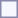<table style="border:1px solid #8888aa; background-color:#f7f8ff; padding:5px; font-size:95%; margin: 0px 12px 12px 0px;">
</table>
